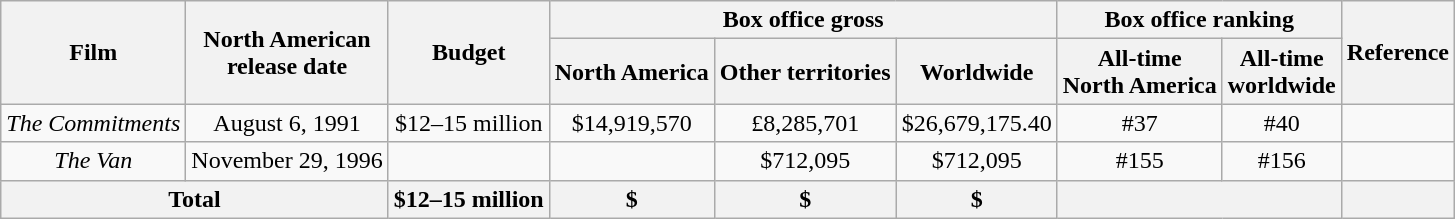<table class="wikitable sortable" border="1" style="text-align: center;">
<tr>
<th rowspan="2">Film</th>
<th rowspan="2">North American <br>release date</th>
<th rowspan="2">Budget</th>
<th colspan="3">Box office gross</th>
<th colspan="2" text="wrap">Box office ranking</th>
<th rowspan="2">Reference</th>
</tr>
<tr>
<th>North America</th>
<th>Other territories</th>
<th>Worldwide</th>
<th>All-time<br>North America</th>
<th>All-time<br>worldwide</th>
</tr>
<tr>
<td style="text-align:center;"><em>The Commitments</em></td>
<td>August 6, 1991</td>
<td>$12–15 million</td>
<td>$14,919,570</td>
<td>£8,285,701</td>
<td>$26,679,175.40</td>
<td>#37</td>
<td>#40</td>
<td></td>
</tr>
<tr>
<td style="text-align:center;"><em>The Van</em></td>
<td>November 29, 1996</td>
<td></td>
<td></td>
<td>$712,095</td>
<td>$712,095</td>
<td>#155</td>
<td>#156</td>
<td></td>
</tr>
<tr>
<th colspan="2">Total</th>
<th>$12–15 million</th>
<th>$</th>
<th>$</th>
<th>$</th>
<th colspan="2"></th>
<th></th>
</tr>
</table>
